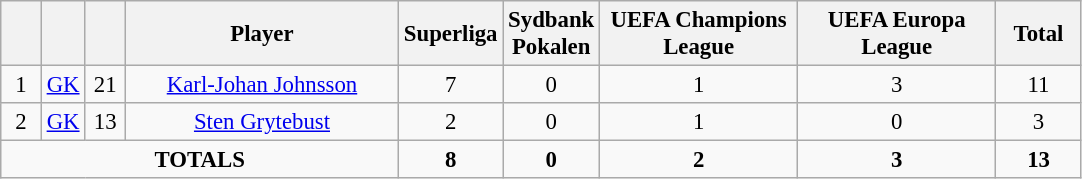<table class="wikitable sortable" style="font-size: 95%; text-align: center;">
<tr>
<th width=20></th>
<th width=20></th>
<th width=20></th>
<th width=175>Player</th>
<th width=50>Superliga</th>
<th width=50>Sydbank Pokalen</th>
<th width=125>UEFA Champions League</th>
<th width=125>UEFA Europa League</th>
<th width=50>Total</th>
</tr>
<tr>
<td rowspan=1>1</td>
<td><a href='#'>GK</a></td>
<td>21</td>
<td> <a href='#'>Karl-Johan Johnsson</a></td>
<td>7</td>
<td>0</td>
<td>1</td>
<td>3</td>
<td>11</td>
</tr>
<tr>
<td rowspan=1>2</td>
<td><a href='#'>GK</a></td>
<td>13</td>
<td> <a href='#'>Sten Grytebust</a></td>
<td>2</td>
<td>0</td>
<td>1</td>
<td>0</td>
<td>3</td>
</tr>
<tr>
<td colspan="4"><strong>TOTALS</strong></td>
<td><strong>8</strong></td>
<td><strong>0</strong></td>
<td><strong>2</strong></td>
<td><strong>3</strong></td>
<td><strong>13</strong></td>
</tr>
</table>
